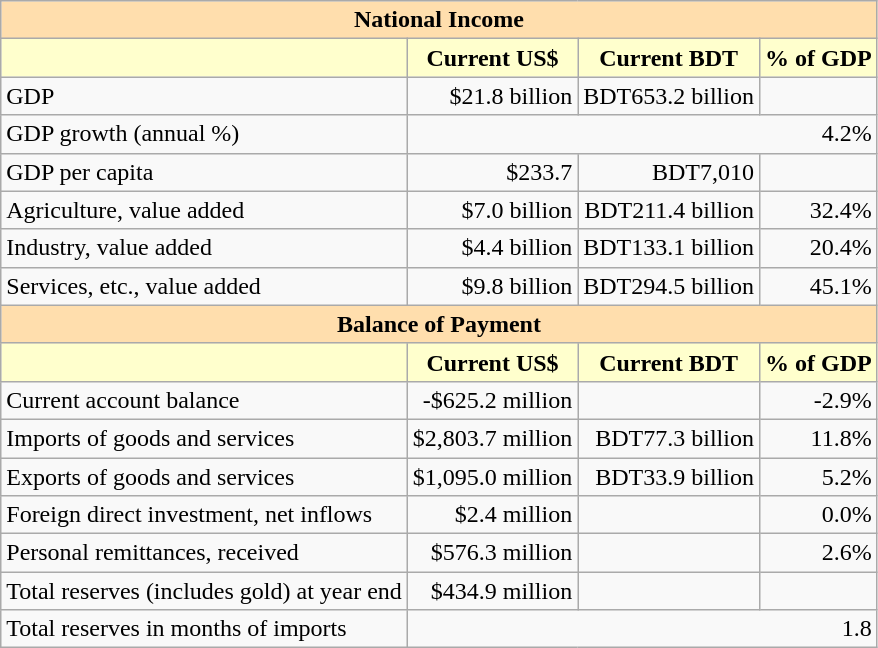<table class="wikitable">
<tr>
<th colspan="4" style="background: #ffdead;">National Income</th>
</tr>
<tr>
<th style="background: #ffffcd;"></th>
<th style="background: #ffffcd;">Current US$</th>
<th style="background: #ffffcd;">Current BDT</th>
<th style="background: #ffffcd;">% of GDP</th>
</tr>
<tr>
<td>GDP</td>
<td style="text-align: right;">$21.8 billion</td>
<td style="text-align: right;">BDT653.2 billion</td>
<td style="text-align: right;"></td>
</tr>
<tr>
<td>GDP growth (annual %)</td>
<td colspan="3"  style="text-align: right;">4.2%</td>
</tr>
<tr>
<td>GDP per capita</td>
<td style="text-align: right;">$233.7</td>
<td style="text-align: right;">BDT7,010</td>
<td style="text-align: right;"></td>
</tr>
<tr>
<td>Agriculture, value added</td>
<td style="text-align: right;">$7.0 billion</td>
<td style="text-align: right;">BDT211.4 billion</td>
<td style="text-align: right;">32.4%</td>
</tr>
<tr>
<td>Industry, value added</td>
<td style="text-align: right;">$4.4 billion</td>
<td style="text-align: right;">BDT133.1 billion</td>
<td style="text-align: right;">20.4%</td>
</tr>
<tr>
<td>Services, etc., value added</td>
<td style="text-align: right;">$9.8 billion</td>
<td style="text-align: right;">BDT294.5 billion</td>
<td style="text-align: right;">45.1%</td>
</tr>
<tr>
<th colspan="4" style="background: #ffdead;">Balance of Payment</th>
</tr>
<tr>
<th style="background: #ffffcd;"></th>
<th style="background: #ffffcd;">Current US$</th>
<th style="background: #ffffcd;">Current BDT</th>
<th style="background: #ffffcd;">% of GDP</th>
</tr>
<tr>
<td>Current account balance</td>
<td style="text-align: right;">-$625.2 million</td>
<td style="text-align: right;"></td>
<td style="text-align: right;">-2.9%</td>
</tr>
<tr>
<td>Imports of goods and services</td>
<td style="text-align: right;">$2,803.7 million</td>
<td style="text-align: right;">BDT77.3 billion</td>
<td style="text-align: right;">11.8%</td>
</tr>
<tr>
<td>Exports of goods and services</td>
<td style="text-align: right;">$1,095.0 million</td>
<td style="text-align: right;">BDT33.9 billion</td>
<td style="text-align: right;">5.2%</td>
</tr>
<tr>
<td>Foreign direct investment, net inflows</td>
<td style="text-align: right;">$2.4 million</td>
<td style="text-align: right;"></td>
<td style="text-align: right;">0.0%</td>
</tr>
<tr>
<td>Personal remittances, received</td>
<td style="text-align: right;">$576.3 million</td>
<td style="text-align: right;"></td>
<td style="text-align: right;">2.6%</td>
</tr>
<tr>
<td>Total reserves (includes gold) at year end</td>
<td style="text-align: right;">$434.9 million</td>
<td style="text-align: right;"></td>
<td style="text-align: right;"></td>
</tr>
<tr>
<td>Total reserves in months of imports</td>
<td colspan="3"  style="text-align: right;">1.8</td>
</tr>
</table>
